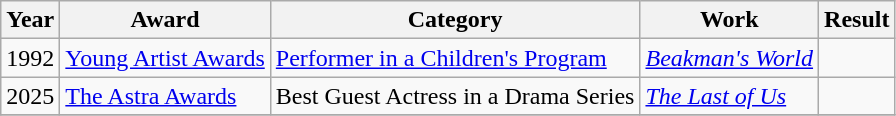<table class="wikitable sortable">
<tr Peabody Award>
<th>Year</th>
<th>Award</th>
<th>Category</th>
<th>Work</th>
<th>Result</th>
</tr>
<tr>
<td>1992</td>
<td><a href='#'>Young Artist Awards</a></td>
<td><a href='#'>
Performer in a Children's Program</a></td>
<td><em><a href='#'>Beakman's World</a></em></td>
<td></td>
</tr>
<tr>
<td>2025</td>
<td><a href='#'>The Astra Awards</a></td>
<td>Best Guest Actress in a Drama Series</td>
<td><em><a href='#'>The Last of Us</a></em></td>
<td></td>
</tr>
<tr>
</tr>
</table>
